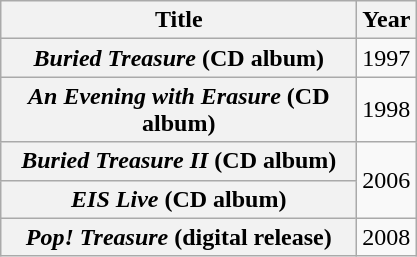<table class="wikitable plainrowheaders" style="text-align:center;">
<tr>
<th scope="col" width="230">Title</th>
<th scope="col">Year</th>
</tr>
<tr>
<th scope="row"><em>Buried Treasure</em> (CD album)</th>
<td>1997</td>
</tr>
<tr>
<th scope="row"><em>An Evening with Erasure</em> (CD album)</th>
<td>1998</td>
</tr>
<tr>
<th scope="row"><em>Buried Treasure II</em> (CD album)</th>
<td rowspan="2">2006</td>
</tr>
<tr>
<th scope="row"><em>EIS Live</em> (CD album)</th>
</tr>
<tr>
<th scope="row"><em>Pop! Treasure</em> (digital release)</th>
<td>2008</td>
</tr>
</table>
